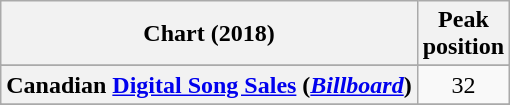<table class="wikitable sortable plainrowheaders" style="text-align:center">
<tr>
<th scope="col">Chart (2018)</th>
<th scope="col">Peak<br>position</th>
</tr>
<tr>
</tr>
<tr>
<th scope="row">Canadian <a href='#'>Digital Song Sales</a> (<em><a href='#'>Billboard</a></em>)</th>
<td>32</td>
</tr>
<tr>
</tr>
<tr>
</tr>
</table>
